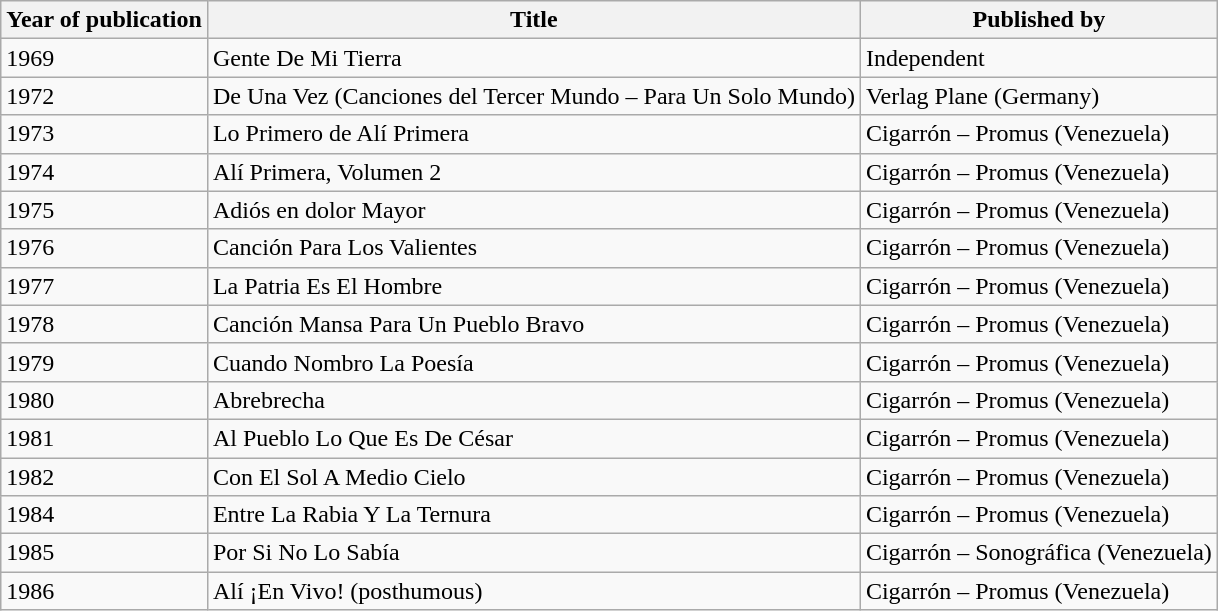<table class="wikitable">
<tr>
<th>Year of publication</th>
<th>Title</th>
<th>Published by</th>
</tr>
<tr>
<td>1969</td>
<td>Gente De Mi Tierra</td>
<td>Independent</td>
</tr>
<tr>
<td>1972</td>
<td>De Una Vez (Canciones del Tercer Mundo – Para Un Solo Mundo)</td>
<td>Verlag Plane (Germany)</td>
</tr>
<tr>
<td>1973</td>
<td>Lo Primero de Alí Primera</td>
<td>Cigarrón – Promus (Venezuela)</td>
</tr>
<tr>
<td>1974</td>
<td>Alí Primera, Volumen 2</td>
<td>Cigarrón – Promus (Venezuela)</td>
</tr>
<tr>
<td>1975</td>
<td>Adiós en dolor Mayor</td>
<td>Cigarrón – Promus (Venezuela)</td>
</tr>
<tr>
<td>1976</td>
<td>Canción Para Los Valientes</td>
<td>Cigarrón – Promus (Venezuela)</td>
</tr>
<tr>
<td>1977</td>
<td>La Patria Es El Hombre</td>
<td>Cigarrón – Promus (Venezuela)</td>
</tr>
<tr>
<td>1978</td>
<td>Canción Mansa Para Un Pueblo Bravo</td>
<td>Cigarrón – Promus (Venezuela)</td>
</tr>
<tr>
<td>1979</td>
<td>Cuando Nombro La Poesía</td>
<td>Cigarrón – Promus (Venezuela)</td>
</tr>
<tr>
<td>1980</td>
<td>Abrebrecha</td>
<td>Cigarrón – Promus (Venezuela)</td>
</tr>
<tr>
<td>1981</td>
<td>Al Pueblo Lo Que Es De César</td>
<td>Cigarrón – Promus (Venezuela)</td>
</tr>
<tr>
<td>1982</td>
<td>Con El Sol A Medio Cielo</td>
<td>Cigarrón – Promus (Venezuela)</td>
</tr>
<tr>
<td>1984</td>
<td>Entre La Rabia Y La Ternura</td>
<td>Cigarrón – Promus (Venezuela)</td>
</tr>
<tr>
<td>1985</td>
<td>Por Si No Lo Sabía</td>
<td>Cigarrón – Sonográfica (Venezuela)</td>
</tr>
<tr>
<td>1986</td>
<td>Alí ¡En Vivo! (posthumous)</td>
<td>Cigarrón – Promus (Venezuela)</td>
</tr>
</table>
